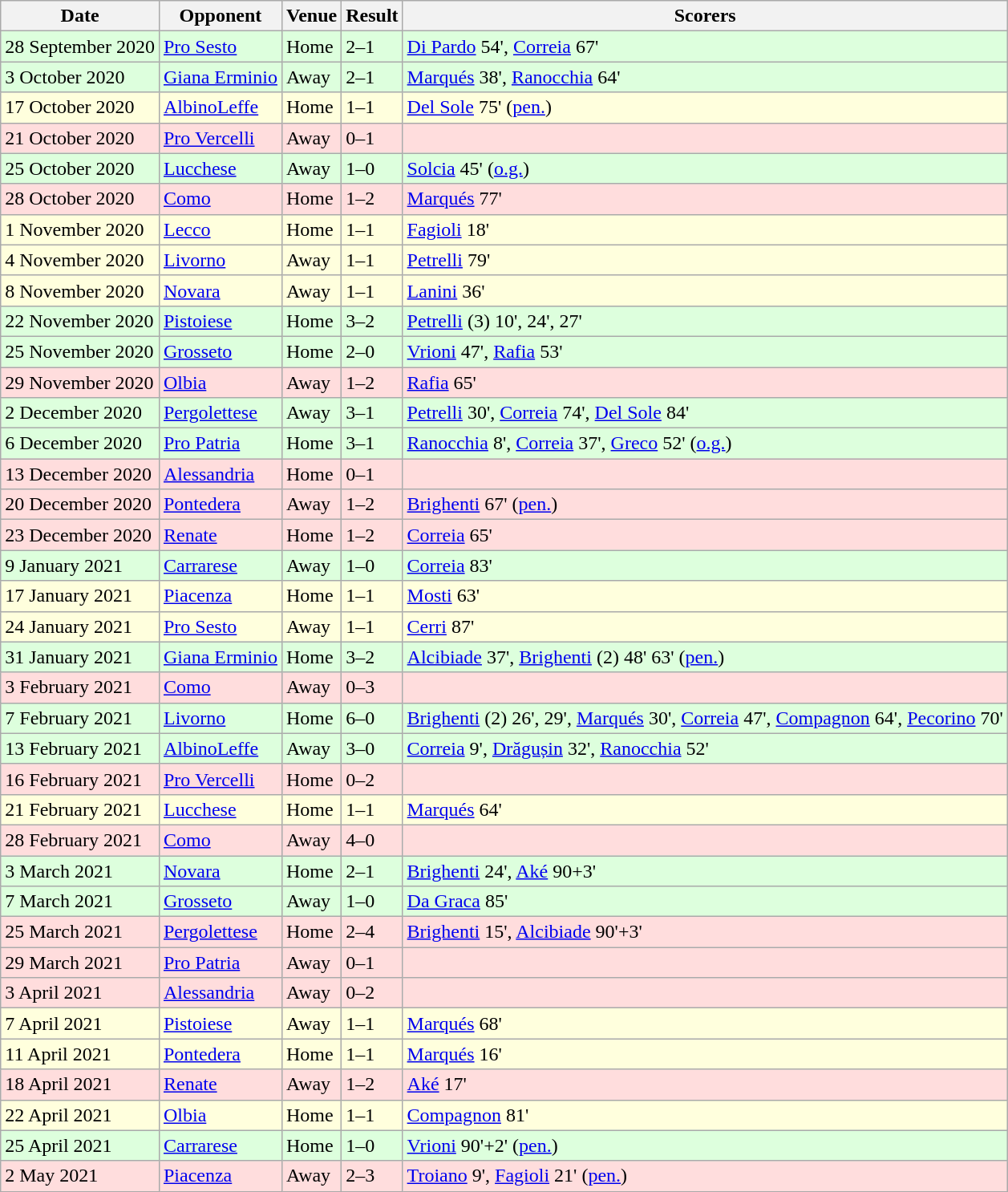<table class="wikitable" style="text-align:left">
<tr>
<th>Date</th>
<th>Opponent</th>
<th>Venue</th>
<th>Result</th>
<th>Scorers</th>
</tr>
<tr style="background:#ddffdd">
<td>28 September 2020</td>
<td><a href='#'>Pro Sesto</a></td>
<td>Home</td>
<td>2–1</td>
<td><a href='#'>Di Pardo</a> 54', <a href='#'>Correia</a> 67'</td>
</tr>
<tr style="background:#ddffdd">
<td>3 October 2020</td>
<td><a href='#'>Giana Erminio</a></td>
<td>Away</td>
<td>2–1</td>
<td><a href='#'>Marqués</a> 38', <a href='#'>Ranocchia</a> 64'</td>
</tr>
<tr style="background:#ffffdd">
<td>17 October 2020</td>
<td><a href='#'>AlbinoLeffe</a></td>
<td>Home</td>
<td>1–1</td>
<td><a href='#'>Del Sole</a> 75' (<a href='#'>pen.</a>)</td>
</tr>
<tr style="background:#ffdddd">
<td>21 October 2020</td>
<td><a href='#'>Pro Vercelli</a></td>
<td>Away</td>
<td>0–1</td>
<td></td>
</tr>
<tr style="background:#ddffdd">
<td>25 October 2020</td>
<td><a href='#'>Lucchese</a></td>
<td>Away</td>
<td>1–0</td>
<td><a href='#'>Solcia</a> 45' (<a href='#'>o.g.</a>)</td>
</tr>
<tr style="background:#ffdddd">
<td>28 October 2020</td>
<td><a href='#'>Como</a></td>
<td>Home</td>
<td>1–2</td>
<td><a href='#'>Marqués</a> 77'</td>
</tr>
<tr style="background:#ffffdd">
<td>1 November 2020</td>
<td><a href='#'>Lecco</a></td>
<td>Home</td>
<td>1–1</td>
<td><a href='#'>Fagioli</a> 18'</td>
</tr>
<tr style="background:#ffffdd">
<td>4 November 2020</td>
<td><a href='#'>Livorno</a></td>
<td>Away</td>
<td>1–1</td>
<td><a href='#'>Petrelli</a> 79'</td>
</tr>
<tr style="background:#ffffdd">
<td>8 November 2020</td>
<td><a href='#'>Novara</a></td>
<td>Away</td>
<td>1–1</td>
<td><a href='#'>Lanini</a> 36'</td>
</tr>
<tr style="background:#ddffdd">
<td>22 November 2020</td>
<td><a href='#'>Pistoiese</a></td>
<td>Home</td>
<td>3–2</td>
<td><a href='#'>Petrelli</a> (3) 10', 24', 27'</td>
</tr>
<tr style="background:#ddffdd">
<td>25 November 2020</td>
<td><a href='#'>Grosseto</a></td>
<td>Home</td>
<td>2–0</td>
<td><a href='#'>Vrioni</a> 47', <a href='#'>Rafia</a> 53'</td>
</tr>
<tr style="background:#ffdddd">
<td>29 November 2020</td>
<td><a href='#'>Olbia</a></td>
<td>Away</td>
<td>1–2</td>
<td><a href='#'>Rafia</a> 65'</td>
</tr>
<tr style="background:#ddffdd">
<td>2 December 2020</td>
<td><a href='#'>Pergolettese</a></td>
<td>Away</td>
<td>3–1</td>
<td><a href='#'>Petrelli</a> 30', <a href='#'>Correia</a> 74', <a href='#'>Del Sole</a> 84'</td>
</tr>
<tr style="background:#ddffdd">
<td>6 December 2020</td>
<td><a href='#'>Pro Patria</a></td>
<td>Home</td>
<td>3–1</td>
<td><a href='#'>Ranocchia</a> 8', <a href='#'>Correia</a> 37', <a href='#'>Greco</a> 52' (<a href='#'>o.g.</a>)</td>
</tr>
<tr style="background:#ffdddd">
<td>13 December 2020</td>
<td><a href='#'>Alessandria</a></td>
<td>Home</td>
<td>0–1</td>
<td></td>
</tr>
<tr style="background:#ffdddd">
<td>20 December 2020</td>
<td><a href='#'>Pontedera</a></td>
<td>Away</td>
<td>1–2</td>
<td><a href='#'>Brighenti</a> 67' (<a href='#'>pen.</a>)</td>
</tr>
<tr style="background:#ffdddd">
<td>23 December 2020</td>
<td><a href='#'>Renate</a></td>
<td>Home</td>
<td>1–2</td>
<td><a href='#'>Correia</a> 65'</td>
</tr>
<tr style="background:#ddffdd">
<td>9 January 2021</td>
<td><a href='#'>Carrarese</a></td>
<td>Away</td>
<td>1–0</td>
<td><a href='#'>Correia</a> 83'</td>
</tr>
<tr style="background:#ffffdd">
<td>17 January 2021</td>
<td><a href='#'>Piacenza</a></td>
<td>Home</td>
<td>1–1</td>
<td><a href='#'>Mosti</a> 63'</td>
</tr>
<tr style="background:#ffffdd">
<td>24 January 2021</td>
<td><a href='#'>Pro Sesto</a></td>
<td>Away</td>
<td>1–1</td>
<td><a href='#'>Cerri</a> 87'</td>
</tr>
<tr style="background:#ddffdd">
<td>31 January 2021</td>
<td><a href='#'>Giana Erminio</a></td>
<td>Home</td>
<td>3–2</td>
<td><a href='#'>Alcibiade</a> 37', <a href='#'>Brighenti</a> (2) 48' 63' (<a href='#'>pen.</a>)</td>
</tr>
<tr style="background:#ffdddd">
<td>3 February 2021</td>
<td><a href='#'>Como</a></td>
<td>Away</td>
<td>0–3</td>
<td></td>
</tr>
<tr style="background:#ddffdd">
<td>7 February 2021</td>
<td><a href='#'>Livorno</a></td>
<td>Home</td>
<td>6–0</td>
<td><a href='#'>Brighenti</a> (2) 26', 29', <a href='#'>Marqués</a> 30', <a href='#'>Correia</a> 47', <a href='#'>Compagnon</a> 64', <a href='#'>Pecorino</a> 70'</td>
</tr>
<tr style="background:#ddffdd">
<td>13 February 2021</td>
<td><a href='#'>AlbinoLeffe</a></td>
<td>Away</td>
<td>3–0</td>
<td><a href='#'>Correia</a> 9', <a href='#'>Drăgușin</a> 32', <a href='#'>Ranocchia</a> 52'</td>
</tr>
<tr style="background:#ffdddd">
<td>16 February 2021</td>
<td><a href='#'>Pro Vercelli</a></td>
<td>Home</td>
<td>0–2</td>
<td></td>
</tr>
<tr style="background:#ffffdd">
<td>21 February 2021</td>
<td><a href='#'>Lucchese</a></td>
<td>Home</td>
<td>1–1</td>
<td><a href='#'>Marqués</a> 64'</td>
</tr>
<tr style="background:#ffdddd">
<td>28 February 2021</td>
<td><a href='#'>Como</a></td>
<td>Away</td>
<td>4–0</td>
<td></td>
</tr>
<tr style="background:#ddffdd">
<td>3 March 2021</td>
<td><a href='#'>Novara</a></td>
<td>Home</td>
<td>2–1</td>
<td><a href='#'>Brighenti</a> 24', <a href='#'>Aké</a> 90+3'</td>
</tr>
<tr style="background:#ddffdd">
<td>7 March 2021</td>
<td><a href='#'>Grosseto</a></td>
<td>Away</td>
<td>1–0</td>
<td><a href='#'>Da Graca</a> 85'</td>
</tr>
<tr style="background:#ffdddd">
<td>25 March 2021</td>
<td><a href='#'>Pergolettese</a></td>
<td>Home</td>
<td>2–4</td>
<td><a href='#'>Brighenti</a> 15', <a href='#'>Alcibiade</a> 90'+3'</td>
</tr>
<tr style="background:#ffdddd">
<td>29 March 2021</td>
<td><a href='#'>Pro Patria</a></td>
<td>Away</td>
<td>0–1</td>
<td></td>
</tr>
<tr style="background:#ffdddd">
<td>3 April 2021</td>
<td><a href='#'>Alessandria</a></td>
<td>Away</td>
<td>0–2</td>
<td></td>
</tr>
<tr style="background:#ffffdd">
<td>7 April 2021</td>
<td><a href='#'>Pistoiese</a></td>
<td>Away</td>
<td>1–1</td>
<td><a href='#'>Marqués</a> 68'</td>
</tr>
<tr style="background:#ffffdd">
<td>11 April 2021</td>
<td><a href='#'>Pontedera</a></td>
<td>Home</td>
<td>1–1</td>
<td><a href='#'>Marqués</a> 16'</td>
</tr>
<tr style="background:#ffdddd">
<td>18 April 2021</td>
<td><a href='#'>Renate</a></td>
<td>Away</td>
<td>1–2</td>
<td><a href='#'>Aké</a> 17'</td>
</tr>
<tr style="background:#ffffdd">
<td>22 April 2021</td>
<td><a href='#'>Olbia</a></td>
<td>Home</td>
<td>1–1</td>
<td><a href='#'>Compagnon</a> 81'</td>
</tr>
<tr style="background:#ddffdd">
<td>25 April 2021</td>
<td><a href='#'>Carrarese</a></td>
<td>Home</td>
<td>1–0</td>
<td><a href='#'>Vrioni</a> 90'+2' (<a href='#'>pen.</a>)</td>
</tr>
<tr style="background:#ffdddd">
<td>2 May 2021</td>
<td><a href='#'>Piacenza</a></td>
<td>Away</td>
<td>2–3</td>
<td><a href='#'>Troiano</a> 9', <a href='#'>Fagioli</a> 21' (<a href='#'>pen.</a>)</td>
</tr>
</table>
